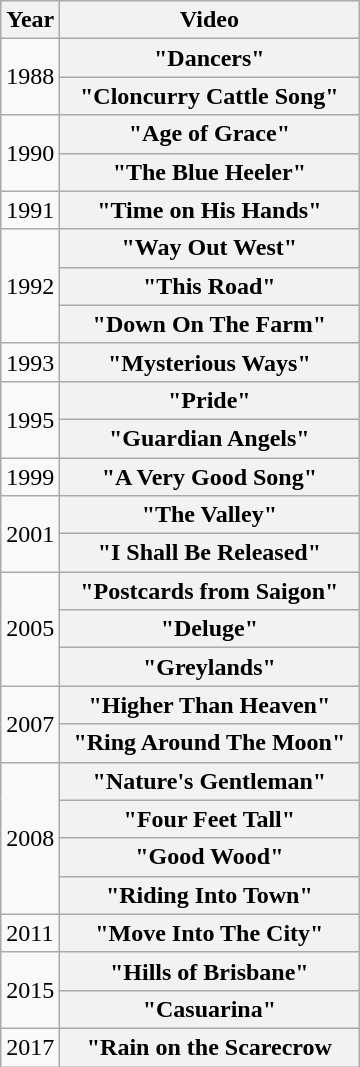<table class="wikitable plainrowheaders">
<tr>
<th>Year</th>
<th style="width:12em;">Video</th>
</tr>
<tr>
<td rowspan="2">1988</td>
<th scope="row">"Dancers"</th>
</tr>
<tr>
<th scope="row">"Cloncurry Cattle Song"</th>
</tr>
<tr>
<td rowspan="2">1990</td>
<th scope="row">"Age of Grace"</th>
</tr>
<tr>
<th scope="row">"The Blue Heeler"</th>
</tr>
<tr>
<td>1991</td>
<th scope="row">"Time on His Hands"</th>
</tr>
<tr>
<td rowspan="3">1992</td>
<th scope="row">"Way Out West"</th>
</tr>
<tr>
<th scope="row">"This Road"</th>
</tr>
<tr>
<th scope="row">"Down On The Farm"</th>
</tr>
<tr>
<td>1993</td>
<th scope="row">"Mysterious Ways"</th>
</tr>
<tr>
<td rowspan="2">1995</td>
<th scope="row">"Pride"</th>
</tr>
<tr>
<th scope="row">"Guardian Angels"</th>
</tr>
<tr>
<td>1999</td>
<th scope="row">"A Very Good Song"</th>
</tr>
<tr>
<td rowspan="2">2001</td>
<th scope="row">"The Valley"</th>
</tr>
<tr>
<th scope="row">"I Shall Be Released"</th>
</tr>
<tr>
<td rowspan="3">2005</td>
<th scope="row">"Postcards from Saigon"</th>
</tr>
<tr>
<th scope="row">"Deluge"</th>
</tr>
<tr>
<th scope="row">"Greylands"</th>
</tr>
<tr>
<td rowspan="2">2007</td>
<th scope="row">"Higher Than Heaven"</th>
</tr>
<tr>
<th scope="row">"Ring Around The Moon"</th>
</tr>
<tr>
<td rowspan="4">2008</td>
<th scope="row">"Nature's Gentleman"</th>
</tr>
<tr>
<th scope="row">"Four Feet Tall"</th>
</tr>
<tr>
<th scope="row">"Good Wood"</th>
</tr>
<tr>
<th scope="row">"Riding Into Town"</th>
</tr>
<tr>
<td>2011</td>
<th scope="row">"Move Into The City"</th>
</tr>
<tr>
<td rowspan="2">2015</td>
<th scope="row">"Hills of Brisbane"</th>
</tr>
<tr>
<th scope="row">"Casuarina"</th>
</tr>
<tr>
<td>2017</td>
<th scope="row">"Rain on the Scarecrow</th>
</tr>
</table>
